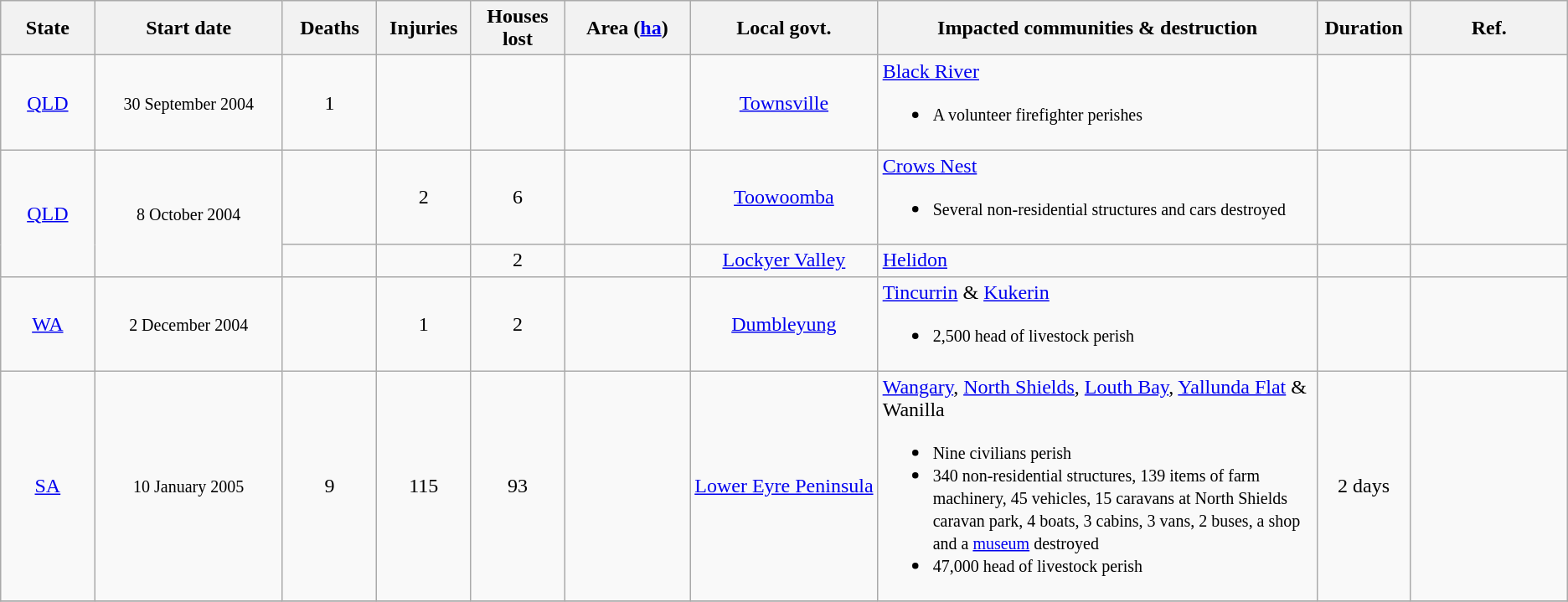<table class="wikitable sortable">
<tr>
<th scope="col" width="6%" align="center">State</th>
<th scope="col" width="12%" align="center">Start date</th>
<th scope="col" width="6%" align="center">Deaths</th>
<th scope="col" width="6%" align="center">Injuries</th>
<th scope="col" width="6%" align="center">Houses lost</th>
<th scope="col" width="8%" align="center">Area (<a href='#'>ha</a>)</th>
<th scope="col" width="12%" align="center">Local govt.</th>
<th scope="col" align="center" class="unsortable">Impacted communities & destruction</th>
<th scope="col" width="6%" align="center" class="unsortable">Duration</th>
<th scope="col" width="10%" align="center" class="unsortable">Ref.</th>
</tr>
<tr>
<td style="text-align:center;"><a href='#'>QLD</a></td>
<td style="text-align:center;"><small>30 September 2004</small></td>
<td style="text-align:center;">1</td>
<td style="text-align:center;"></td>
<td style="text-align:center;"></td>
<td style="text-align:center;"></td>
<td style="text-align:center;"><a href='#'>Townsville</a></td>
<td><a href='#'>Black River</a><br><ul><li><small>A volunteer firefighter perishes</small></li></ul></td>
<td style="text-align:center;"></td>
<td style="text-align:center;"></td>
</tr>
<tr>
<td rowspan="2" style="text-align:center;"><a href='#'>QLD</a></td>
<td rowspan="2" style="text-align:center;"><small>8 October 2004</small></td>
<td style="text-align:center;"></td>
<td style="text-align:center;">2</td>
<td style="text-align:center;">6</td>
<td style="text-align:center;"></td>
<td style="text-align:center;"><a href='#'>Toowoomba</a></td>
<td><a href='#'>Crows Nest</a><br><ul><li><small>Several non-residential structures and cars destroyed</small></li></ul></td>
<td style="text-align:center;"></td>
<td style="text-align:center;"></td>
</tr>
<tr>
<td style="text-align:center;"></td>
<td style="text-align:center;"></td>
<td style="text-align:center;">2</td>
<td style="text-align:center;"></td>
<td style="text-align:center;"><a href='#'>Lockyer Valley</a></td>
<td><a href='#'>Helidon</a></td>
<td style="text-align:center;"></td>
<td style="text-align:center;"></td>
</tr>
<tr>
<td style="text-align:center;"><a href='#'>WA</a></td>
<td style="text-align:center;"><small>2 December 2004</small></td>
<td style="text-align:center;"></td>
<td style="text-align:center;">1</td>
<td style="text-align:center;">2</td>
<td style="text-align:center;"></td>
<td style="text-align:center;"><a href='#'>Dumbleyung</a></td>
<td><a href='#'>Tincurrin</a> & <a href='#'>Kukerin</a><br><ul><li><small>2,500 head of livestock perish</small></li></ul></td>
<td style="text-align:center;"></td>
<td style="text-align:center;"></td>
</tr>
<tr>
<td style="text-align:center;"><a href='#'>SA</a></td>
<td style="text-align:center;"><small>10 January 2005</small></td>
<td style="text-align:center;">9</td>
<td style="text-align:center;">115</td>
<td style="text-align:center;">93</td>
<td style="text-align:center;"></td>
<td style="text-align:center;"><a href='#'>Lower Eyre Peninsula</a></td>
<td><a href='#'>Wangary</a>, <a href='#'>North Shields</a>, <a href='#'>Louth Bay</a>, <a href='#'>Yallunda Flat</a> & Wanilla<br><ul><li><small>Nine civilians perish</small></li><li><small>340 non-residential structures, 139 items of farm machinery, 45 vehicles, 15 caravans at North Shields caravan park, 4 boats, 3 cabins, 3 vans, 2 buses, a shop and a <a href='#'>museum</a> destroyed</small></li><li><small>47,000 head of livestock perish</small></li></ul></td>
<td style="text-align:center;">2 days</td>
<td style="text-align:center;"></td>
</tr>
<tr>
</tr>
</table>
